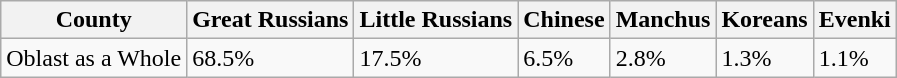<table class="wikitable">
<tr>
<th>County</th>
<th>Great Russians</th>
<th>Little Russians</th>
<th>Chinese</th>
<th>Manchus</th>
<th>Koreans</th>
<th>Evenki</th>
</tr>
<tr>
<td>Oblast as a Whole</td>
<td>68.5%</td>
<td>17.5%</td>
<td>6.5%</td>
<td>2.8%</td>
<td>1.3%</td>
<td>1.1%</td>
</tr>
</table>
